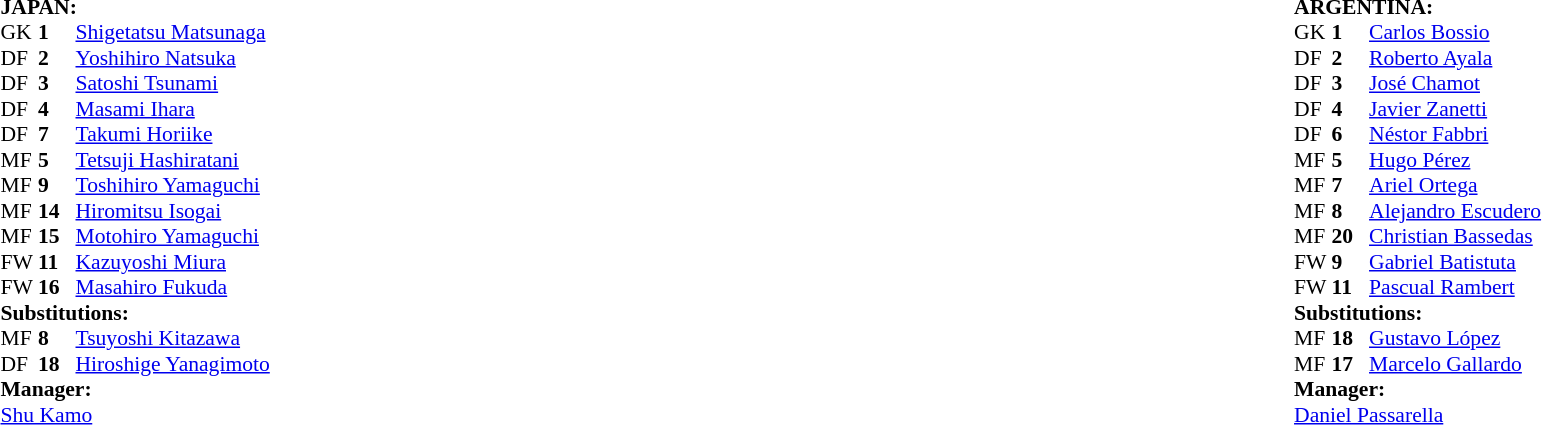<table width="100%">
<tr>
<td valign="top" width="50%"><br><table style="font-size: 90%" cellspacing="0" cellpadding="0">
<tr>
<td colspan=4><br><strong>JAPAN:</strong></td>
</tr>
<tr>
<th width=25></th>
<th width=25></th>
</tr>
<tr>
<td>GK</td>
<td><strong>1</strong></td>
<td><a href='#'>Shigetatsu Matsunaga</a></td>
</tr>
<tr>
<td>DF</td>
<td><strong>2</strong></td>
<td><a href='#'>Yoshihiro Natsuka</a></td>
</tr>
<tr>
<td>DF</td>
<td><strong>3</strong></td>
<td><a href='#'>Satoshi Tsunami</a></td>
<td></td>
</tr>
<tr>
<td>DF</td>
<td><strong>4</strong></td>
<td><a href='#'>Masami Ihara</a></td>
</tr>
<tr>
<td>DF</td>
<td><strong>7</strong></td>
<td><a href='#'>Takumi Horiike</a></td>
<td></td>
<td></td>
</tr>
<tr>
<td>MF</td>
<td><strong>5</strong></td>
<td><a href='#'>Tetsuji Hashiratani</a></td>
</tr>
<tr>
<td>MF</td>
<td><strong>9</strong></td>
<td><a href='#'>Toshihiro Yamaguchi</a></td>
<td></td>
<td></td>
</tr>
<tr>
<td>MF</td>
<td><strong>14</strong></td>
<td><a href='#'>Hiromitsu Isogai</a></td>
</tr>
<tr>
<td>MF</td>
<td><strong>15</strong></td>
<td><a href='#'>Motohiro Yamaguchi</a></td>
</tr>
<tr>
<td>FW</td>
<td><strong>11</strong></td>
<td><a href='#'>Kazuyoshi Miura</a></td>
</tr>
<tr>
<td>FW</td>
<td><strong>16</strong></td>
<td><a href='#'>Masahiro Fukuda</a></td>
</tr>
<tr>
<td colspan=3><strong>Substitutions:</strong></td>
</tr>
<tr>
<td>MF</td>
<td><strong>8</strong></td>
<td><a href='#'>Tsuyoshi Kitazawa</a></td>
<td></td>
<td></td>
</tr>
<tr>
<td>DF</td>
<td><strong>18</strong></td>
<td><a href='#'>Hiroshige Yanagimoto</a></td>
<td></td>
<td></td>
</tr>
<tr>
<td colspan=3><strong>Manager:</strong></td>
</tr>
<tr>
<td colspan=3><a href='#'>Shu Kamo</a></td>
</tr>
</table>
</td>
<td valign="top"></td>
<td valign="top"></td>
<td valign="top" width="50%"><br><table style="font-size: 90%" cellspacing="0" cellpadding="0" align="center">
<tr>
<td colspan=4><br><strong>ARGENTINA:</strong></td>
</tr>
<tr>
<th width=25></th>
<th width=25></th>
</tr>
<tr>
<td>GK</td>
<td><strong>1</strong></td>
<td><a href='#'>Carlos Bossio</a></td>
</tr>
<tr>
<td>DF</td>
<td><strong>2</strong></td>
<td><a href='#'>Roberto Ayala</a></td>
</tr>
<tr>
<td>DF</td>
<td><strong>3</strong></td>
<td><a href='#'>José Chamot</a></td>
</tr>
<tr>
<td>DF</td>
<td><strong>4</strong></td>
<td><a href='#'>Javier Zanetti</a></td>
</tr>
<tr>
<td>DF</td>
<td><strong>6</strong></td>
<td><a href='#'>Néstor Fabbri</a></td>
</tr>
<tr>
<td>MF</td>
<td><strong>5</strong></td>
<td><a href='#'>Hugo Pérez</a></td>
</tr>
<tr>
<td>MF</td>
<td><strong>7</strong></td>
<td><a href='#'>Ariel Ortega</a></td>
<td></td>
<td></td>
</tr>
<tr>
<td>MF</td>
<td><strong>8</strong></td>
<td><a href='#'>Alejandro Escudero</a> </td>
<td></td>
<td></td>
</tr>
<tr>
<td>MF</td>
<td><strong>20</strong></td>
<td><a href='#'>Christian Bassedas</a></td>
</tr>
<tr>
<td>FW</td>
<td><strong>9</strong></td>
<td><a href='#'>Gabriel Batistuta</a></td>
</tr>
<tr>
<td>FW</td>
<td><strong>11</strong></td>
<td><a href='#'>Pascual Rambert</a></td>
<td></td>
</tr>
<tr>
<td colspan=3><strong>Substitutions:</strong></td>
</tr>
<tr>
<td>MF</td>
<td><strong>18</strong></td>
<td><a href='#'>Gustavo López</a></td>
<td></td>
<td></td>
</tr>
<tr>
<td>MF</td>
<td><strong>17</strong></td>
<td><a href='#'>Marcelo Gallardo</a></td>
<td></td>
<td></td>
</tr>
<tr>
<td colspan=3><strong>Manager:</strong></td>
</tr>
<tr>
<td colspan="4"><a href='#'>Daniel Passarella</a></td>
</tr>
</table>
</td>
</tr>
</table>
